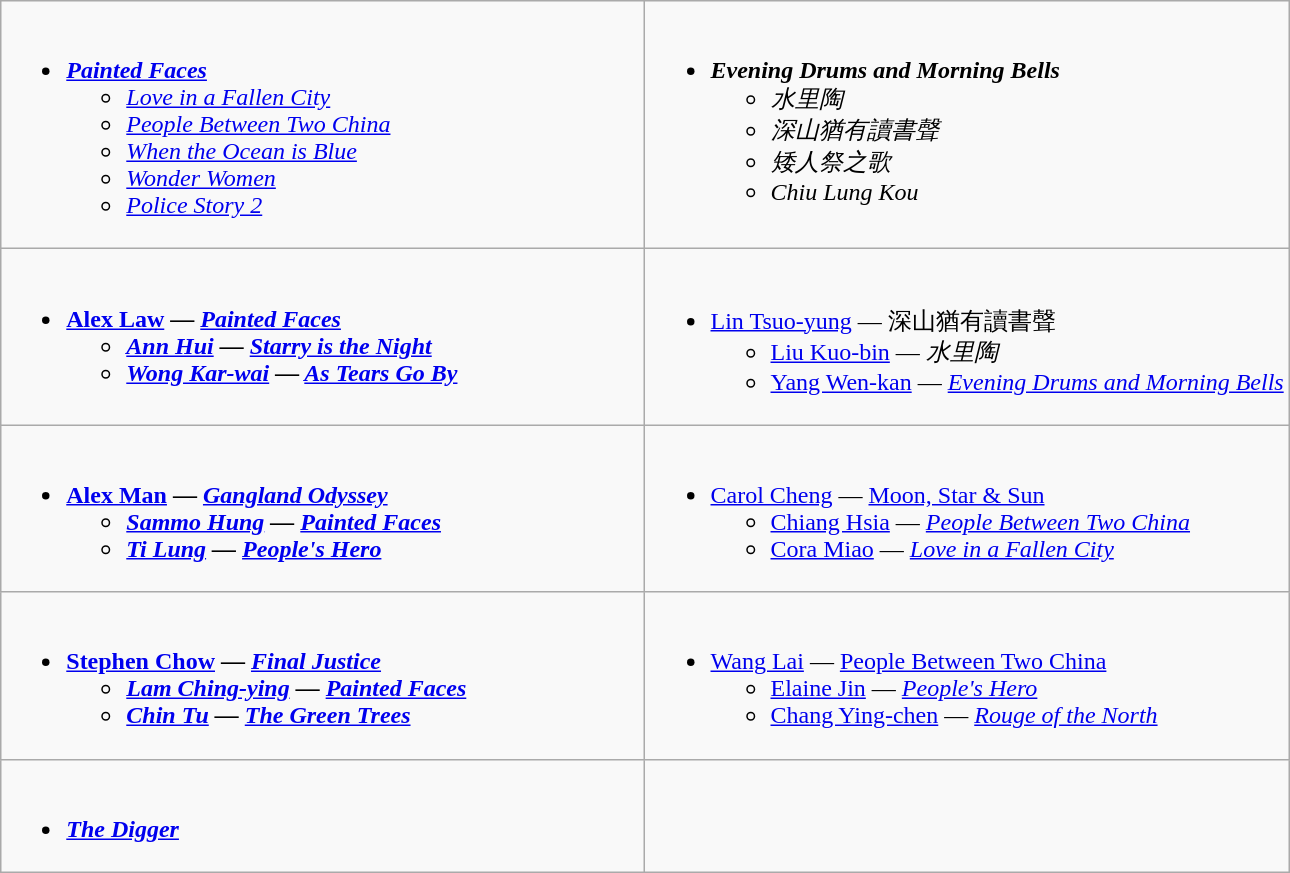<table class=wikitable>
<tr>
<td valign="top" width="50%"><br><ul><li><strong><em><a href='#'>Painted Faces</a></em></strong><ul><li><em><a href='#'>Love in a Fallen City</a></em></li><li><em><a href='#'>People Between Two China</a></em></li><li><em><a href='#'>When the Ocean is Blue</a></em></li><li><em><a href='#'>Wonder Women</a></em></li><li><em><a href='#'>Police Story 2</a></em></li></ul></li></ul></td>
<td valign="top" width="50%"><br><ul><li><strong><em>Evening Drums and Morning Bells</em></strong><ul><li><em>水里陶</em></li><li><em>深山猶有讀書聲</em></li><li><em>矮人祭之歌</em></li><li><em>Chiu Lung Kou</em></li></ul></li></ul></td>
</tr>
<tr>
<td valign="top" width="50%"><br><ul><li><strong><a href='#'>Alex Law</a> — <em><a href='#'>Painted Faces</a><strong><em><ul><li><a href='#'>Ann Hui</a>  — </em><a href='#'>Starry is the Night</a><em></li><li><a href='#'>Wong Kar-wai</a> — </em><a href='#'>As Tears Go By</a><em></li></ul></li></ul></td>
<td valign="top" width="50%"><br><ul><li></strong><a href='#'>Lin Tsuo-yung</a> — </em>深山猶有讀書聲</em></strong><ul><li><a href='#'>Liu Kuo-bin</a>  — <em>水里陶</em></li><li><a href='#'>Yang Wen-kan</a> — <em><a href='#'>Evening Drums and Morning Bells</a></em></li></ul></li></ul></td>
</tr>
<tr>
<td valign="top" width="50%"><br><ul><li><strong><a href='#'>Alex Man</a> — <em><a href='#'>Gangland Odyssey</a><strong><em><ul><li><a href='#'>Sammo Hung</a> — </em><a href='#'>Painted Faces</a><em></li><li><a href='#'>Ti Lung</a> — </em><a href='#'>People's Hero</a><em></li></ul></li></ul></td>
<td valign="top" width="50%"><br><ul><li></strong><a href='#'>Carol Cheng</a> — </em><a href='#'>Moon, Star & Sun</a></em></strong><ul><li><a href='#'>Chiang Hsia</a> — <em><a href='#'>People Between Two China</a></em></li><li><a href='#'>Cora Miao</a> — <em><a href='#'>Love in a Fallen City</a></em></li></ul></li></ul></td>
</tr>
<tr>
<td valign="top" width="50%"><br><ul><li><strong><a href='#'>Stephen Chow</a> — <em><a href='#'>Final Justice</a><strong><em><ul><li><a href='#'>Lam Ching-ying</a> — </em><a href='#'>Painted Faces</a><em></li><li><a href='#'>Chin Tu</a> — </em><a href='#'>The Green Trees</a><em></li></ul></li></ul></td>
<td valign="top" width="50%"><br><ul><li></strong><a href='#'>Wang Lai</a> — </em><a href='#'>People Between Two China</a></em></strong><ul><li><a href='#'>Elaine Jin</a> — <em><a href='#'>People's Hero</a></em></li><li><a href='#'>Chang Ying-chen</a> — <em><a href='#'>Rouge of the North</a></em></li></ul></li></ul></td>
</tr>
<tr>
<td valign="top" width="50%"><br><ul><li><strong><em><a href='#'>The Digger</a></em></strong></li></ul></td>
</tr>
</table>
